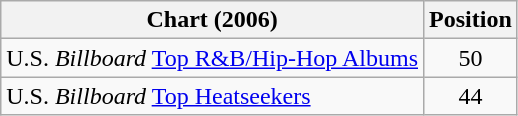<table class="wikitable">
<tr>
<th>Chart (2006)</th>
<th>Position</th>
</tr>
<tr>
<td>U.S. <em>Billboard</em> <a href='#'>Top R&B/Hip-Hop Albums</a></td>
<td style="text-align:center;">50</td>
</tr>
<tr>
<td>U.S. <em>Billboard</em> <a href='#'>Top Heatseekers</a></td>
<td style="text-align:center;">44</td>
</tr>
</table>
